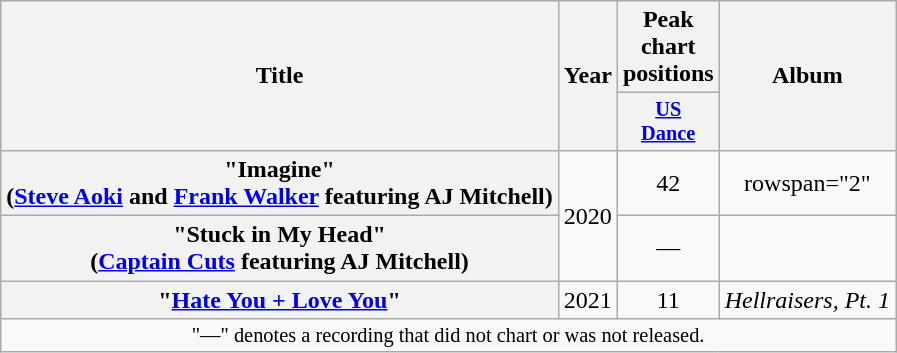<table class="wikitable plainrowheaders" style="text-align:center">
<tr>
<th scope="col" rowspan="2">Title</th>
<th scope="col" rowspan="2">Year</th>
<th scope="col">Peak chart positions</th>
<th scope="col" rowspan="2">Album</th>
</tr>
<tr>
<th scope="col" style="width:3em;font-size:85%;"><a href='#'>US<br>Dance</a><br></th>
</tr>
<tr>
<th scope="row">"Imagine" <br><span> (<a href='#'>Steve Aoki</a> and <a href='#'>Frank Walker</a> featuring AJ Mitchell)</span></th>
<td rowspan="2">2020</td>
<td>42</td>
<td>rowspan="2" </td>
</tr>
<tr>
<th scope="row">"Stuck in My Head" <br><span> (<a href='#'>Captain Cuts</a> featuring AJ Mitchell)</span></th>
<td>—</td>
</tr>
<tr>
<th scope="row">"<a href='#'>Hate You + Love You</a>"<br></th>
<td>2021</td>
<td>11</td>
<td><em>Hellraisers, Pt. 1</em></td>
</tr>
<tr>
<td colspan="4" style="font-size:85%">"—" denotes a recording that did not chart or was not released.</td>
</tr>
</table>
